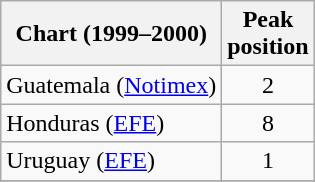<table class="wikitable sortable">
<tr>
<th align="left">Chart (1999–2000)</th>
<th align="left">Peak<br>position</th>
</tr>
<tr>
<td>Guatemala (<a href='#'>Notimex</a>)</td>
<td style="text-align:center;">2</td>
</tr>
<tr>
<td>Honduras (<a href='#'>EFE</a>)</td>
<td style="text-align:center;">8</td>
</tr>
<tr>
<td>Uruguay (<a href='#'>EFE</a>)</td>
<td style="text-align:center;">1</td>
</tr>
<tr>
</tr>
<tr>
</tr>
<tr>
</tr>
</table>
